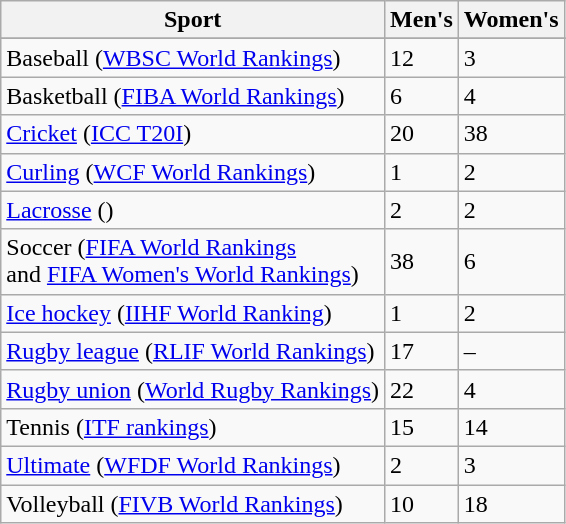<table class="wikitable sortable plainrowheaders">
<tr>
<th scope=col>Sport</th>
<th scope=col>Men's</th>
<th scope=col>Women's</th>
</tr>
<tr>
</tr>
<tr>
<td>Baseball (<a href='#'>WBSC World Rankings</a>)</td>
<td>12</td>
<td>3</td>
</tr>
<tr>
<td>Basketball (<a href='#'>FIBA World Rankings</a>)</td>
<td>6</td>
<td>4</td>
</tr>
<tr>
<td><a href='#'>Cricket</a> (<a href='#'>ICC T20I</a>)</td>
<td>20</td>
<td>38</td>
</tr>
<tr>
<td><a href='#'>Curling</a> (<a href='#'>WCF World Rankings</a>)</td>
<td>1</td>
<td>2</td>
</tr>
<tr>
<td><a href='#'>Lacrosse</a> ()</td>
<td>2</td>
<td>2</td>
</tr>
<tr>
<td>Soccer (<a href='#'>FIFA World Rankings</a><br>and <a href='#'>FIFA Women's World Rankings</a>)</td>
<td>38</td>
<td>6</td>
</tr>
<tr>
<td><a href='#'>Ice hockey</a> (<a href='#'>IIHF World Ranking</a>)</td>
<td>1</td>
<td>2</td>
</tr>
<tr>
<td><a href='#'>Rugby league</a> (<a href='#'>RLIF World Rankings</a>)</td>
<td>17</td>
<td>–</td>
</tr>
<tr>
<td><a href='#'>Rugby union</a> (<a href='#'>World Rugby Rankings</a>)</td>
<td>22</td>
<td>4</td>
</tr>
<tr>
<td>Tennis (<a href='#'>ITF rankings</a>)</td>
<td>15</td>
<td>14</td>
</tr>
<tr>
<td><a href='#'>Ultimate</a> (<a href='#'>WFDF World Rankings</a>)</td>
<td>2</td>
<td>3</td>
</tr>
<tr>
<td>Volleyball (<a href='#'>FIVB World Rankings</a>)</td>
<td>10</td>
<td>18</td>
</tr>
</table>
